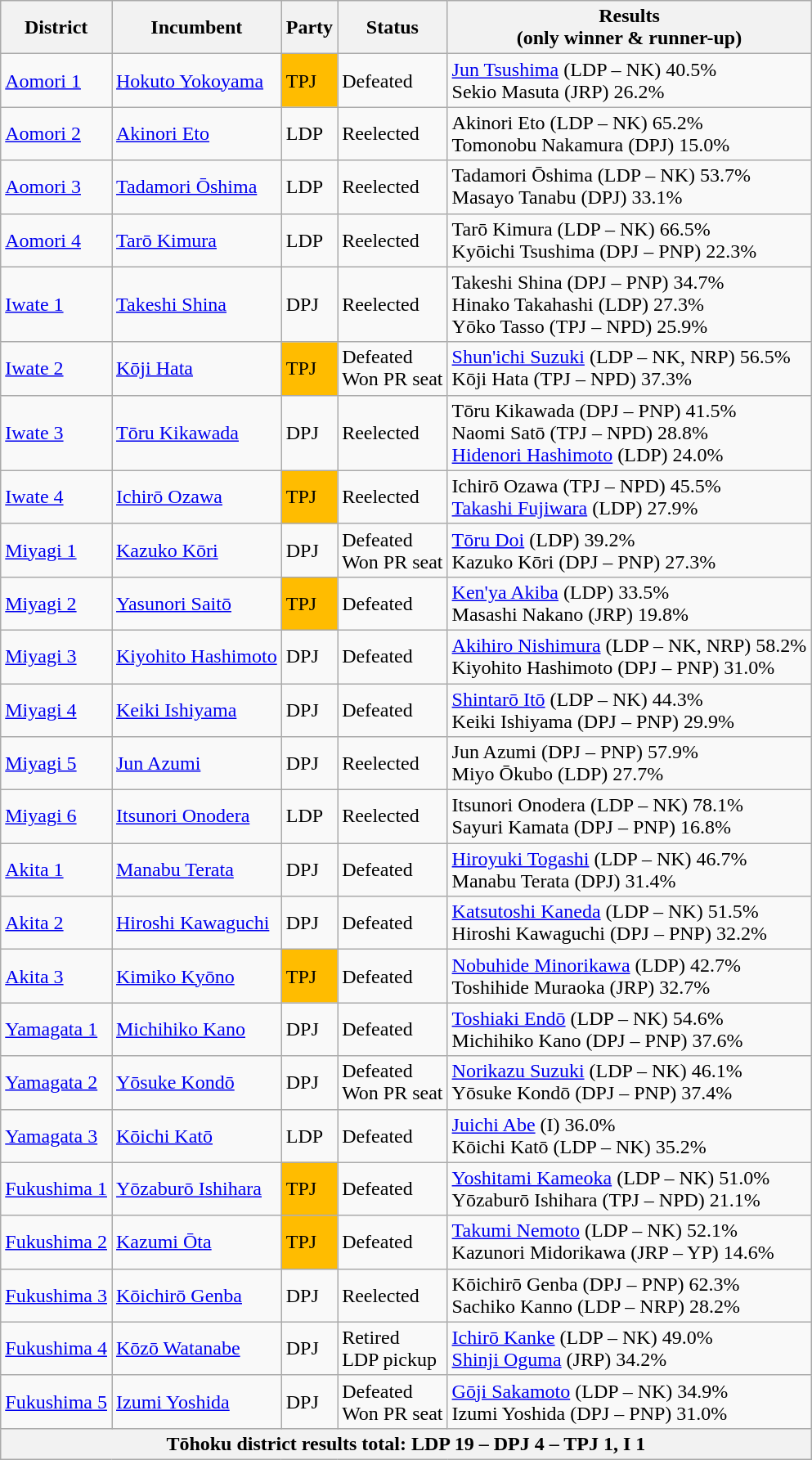<table class="wikitable">
<tr>
<th>District</th>
<th>Incumbent</th>
<th>Party</th>
<th>Status</th>
<th>Results<br>(only winner & runner-up)</th>
</tr>
<tr>
<td><a href='#'>Aomori 1</a></td>
<td><a href='#'>Hokuto Yokoyama</a></td>
<td bgcolor="#FFBC00">TPJ</td>
<td>Defeated</td>
<td><a href='#'>Jun Tsushima</a> (LDP – NK) 40.5%<br>Sekio Masuta (JRP) 26.2%</td>
</tr>
<tr>
<td><a href='#'>Aomori 2</a></td>
<td><a href='#'>Akinori Eto</a></td>
<td>LDP</td>
<td>Reelected</td>
<td>Akinori Eto (LDP – NK) 65.2%<br>Tomonobu Nakamura (DPJ) 15.0%</td>
</tr>
<tr>
<td><a href='#'>Aomori 3</a></td>
<td><a href='#'>Tadamori Ōshima</a></td>
<td>LDP</td>
<td>Reelected</td>
<td>Tadamori Ōshima (LDP – NK) 53.7%<br>Masayo Tanabu (DPJ) 33.1%</td>
</tr>
<tr>
<td><a href='#'>Aomori 4</a></td>
<td><a href='#'>Tarō Kimura</a></td>
<td>LDP</td>
<td>Reelected</td>
<td>Tarō Kimura (LDP – NK) 66.5%<br>Kyōichi Tsushima (DPJ – PNP) 22.3%</td>
</tr>
<tr>
<td><a href='#'>Iwate 1</a></td>
<td><a href='#'>Takeshi Shina</a></td>
<td>DPJ</td>
<td>Reelected</td>
<td>Takeshi Shina (DPJ – PNP) 34.7%<br>Hinako Takahashi (LDP) 27.3%<br>Yōko Tasso (TPJ – NPD) 25.9%</td>
</tr>
<tr>
<td><a href='#'>Iwate 2</a></td>
<td><a href='#'>Kōji Hata</a></td>
<td bgcolor="#FFBC00">TPJ</td>
<td>Defeated<br>Won PR seat</td>
<td><a href='#'>Shun'ichi Suzuki</a> (LDP – NK, NRP) 56.5%<br>Kōji Hata (TPJ – NPD) 37.3%</td>
</tr>
<tr>
<td><a href='#'>Iwate 3</a></td>
<td><a href='#'>Tōru Kikawada</a></td>
<td>DPJ</td>
<td>Reelected</td>
<td>Tōru Kikawada (DPJ – PNP) 41.5%<br>Naomi Satō (TPJ – NPD) 28.8%<br><a href='#'>Hidenori Hashimoto</a> (LDP) 24.0%</td>
</tr>
<tr>
<td><a href='#'>Iwate 4</a></td>
<td><a href='#'>Ichirō Ozawa</a></td>
<td bgcolor="#FFBC00">TPJ</td>
<td>Reelected</td>
<td>Ichirō Ozawa (TPJ – NPD) 45.5%<br><a href='#'>Takashi Fujiwara</a> (LDP) 27.9%</td>
</tr>
<tr>
<td><a href='#'>Miyagi 1</a></td>
<td><a href='#'>Kazuko Kōri</a></td>
<td>DPJ</td>
<td>Defeated<br>Won PR seat</td>
<td><a href='#'>Tōru Doi</a> (LDP) 39.2%<br> Kazuko Kōri (DPJ – PNP) 27.3%</td>
</tr>
<tr>
<td><a href='#'>Miyagi 2</a></td>
<td><a href='#'>Yasunori Saitō</a></td>
<td bgcolor="#FFBC00">TPJ</td>
<td>Defeated</td>
<td><a href='#'>Ken'ya Akiba</a> (LDP) 33.5%<br>Masashi Nakano (JRP) 19.8%</td>
</tr>
<tr>
<td><a href='#'>Miyagi 3</a></td>
<td><a href='#'>Kiyohito Hashimoto</a></td>
<td>DPJ</td>
<td>Defeated</td>
<td><a href='#'>Akihiro Nishimura</a> (LDP – NK, NRP) 58.2%<br>Kiyohito Hashimoto (DPJ – PNP) 31.0%</td>
</tr>
<tr>
<td><a href='#'>Miyagi 4</a></td>
<td><a href='#'>Keiki Ishiyama</a></td>
<td>DPJ</td>
<td>Defeated</td>
<td><a href='#'>Shintarō Itō</a> (LDP – NK) 44.3%<br>Keiki Ishiyama (DPJ – PNP) 29.9%</td>
</tr>
<tr>
<td><a href='#'>Miyagi 5</a></td>
<td><a href='#'>Jun Azumi</a></td>
<td>DPJ</td>
<td>Reelected</td>
<td>Jun Azumi (DPJ – PNP) 57.9%<br>Miyo Ōkubo (LDP) 27.7%</td>
</tr>
<tr>
<td><a href='#'>Miyagi 6</a></td>
<td><a href='#'>Itsunori Onodera</a></td>
<td>LDP</td>
<td>Reelected</td>
<td>Itsunori Onodera (LDP – NK) 78.1%<br>Sayuri Kamata (DPJ – PNP) 16.8%</td>
</tr>
<tr>
<td><a href='#'>Akita 1</a></td>
<td><a href='#'>Manabu Terata</a></td>
<td>DPJ</td>
<td>Defeated</td>
<td><a href='#'>Hiroyuki Togashi</a> (LDP – NK) 46.7%<br>Manabu Terata (DPJ) 31.4%</td>
</tr>
<tr>
<td><a href='#'>Akita 2</a></td>
<td><a href='#'>Hiroshi Kawaguchi</a></td>
<td>DPJ</td>
<td>Defeated</td>
<td><a href='#'>Katsutoshi Kaneda</a> (LDP – NK) 51.5%<br>Hiroshi Kawaguchi (DPJ – PNP) 32.2%</td>
</tr>
<tr>
<td><a href='#'>Akita 3</a></td>
<td><a href='#'>Kimiko Kyōno</a></td>
<td bgcolor="#FFBC00">TPJ</td>
<td>Defeated</td>
<td><a href='#'>Nobuhide Minorikawa</a> (LDP) 42.7%<br>Toshihide Muraoka (JRP) 32.7%</td>
</tr>
<tr>
<td><a href='#'>Yamagata 1</a></td>
<td><a href='#'>Michihiko Kano</a></td>
<td>DPJ</td>
<td>Defeated</td>
<td><a href='#'>Toshiaki Endō</a> (LDP – NK) 54.6%<br>Michihiko Kano (DPJ – PNP) 37.6%</td>
</tr>
<tr>
<td><a href='#'>Yamagata 2</a></td>
<td><a href='#'>Yōsuke Kondō</a></td>
<td>DPJ</td>
<td>Defeated<br>Won PR seat</td>
<td><a href='#'>Norikazu Suzuki</a> (LDP – NK) 46.1%<br>Yōsuke Kondō (DPJ – PNP) 37.4%</td>
</tr>
<tr>
<td><a href='#'>Yamagata 3</a></td>
<td><a href='#'>Kōichi Katō</a></td>
<td>LDP</td>
<td>Defeated</td>
<td><a href='#'>Juichi Abe</a> (I) 36.0%<br>Kōichi Katō (LDP – NK) 35.2%</td>
</tr>
<tr>
<td><a href='#'>Fukushima 1</a></td>
<td><a href='#'>Yōzaburō Ishihara</a></td>
<td bgcolor="#FFBC00">TPJ</td>
<td>Defeated</td>
<td><a href='#'>Yoshitami Kameoka</a> (LDP – NK) 51.0%<br>Yōzaburō Ishihara (TPJ – NPD) 21.1%</td>
</tr>
<tr>
<td><a href='#'>Fukushima 2</a></td>
<td><a href='#'>Kazumi Ōta</a></td>
<td bgcolor="#FFBC00">TPJ</td>
<td>Defeated</td>
<td><a href='#'>Takumi Nemoto</a> (LDP – NK) 52.1%<br>Kazunori Midorikawa (JRP – YP) 14.6%</td>
</tr>
<tr>
<td><a href='#'>Fukushima 3</a></td>
<td><a href='#'>Kōichirō Genba</a></td>
<td>DPJ</td>
<td>Reelected</td>
<td>Kōichirō Genba (DPJ – PNP) 62.3%<br>Sachiko Kanno (LDP – NRP) 28.2%</td>
</tr>
<tr>
<td><a href='#'>Fukushima 4</a></td>
<td><a href='#'>Kōzō Watanabe</a></td>
<td>DPJ</td>
<td>Retired<br>LDP pickup</td>
<td><a href='#'>Ichirō Kanke</a> (LDP – NK) 49.0%<br><a href='#'>Shinji Oguma</a> (JRP) 34.2%</td>
</tr>
<tr>
<td><a href='#'>Fukushima 5</a></td>
<td><a href='#'>Izumi Yoshida</a></td>
<td>DPJ</td>
<td>Defeated<br>Won PR seat</td>
<td><a href='#'>Gōji Sakamoto</a> (LDP – NK) 34.9%<br>Izumi Yoshida (DPJ – PNP) 31.0%</td>
</tr>
<tr>
<th colspan="5">Tōhoku district results total: LDP 19 – DPJ 4 – TPJ 1, I 1</th>
</tr>
</table>
